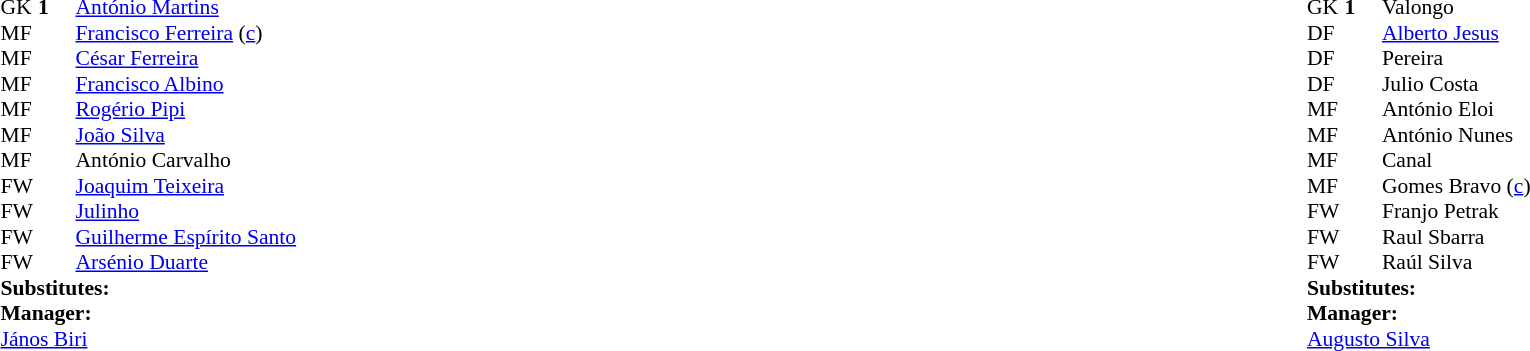<table width="100%">
<tr>
<td valign="top" width="50%"><br><table style="font-size: 90%" cellspacing="0" cellpadding="0">
<tr>
<td colspan="4"></td>
</tr>
<tr>
<th width=25></th>
<th width=25></th>
</tr>
<tr>
<td>GK</td>
<td><strong>1</strong></td>
<td> <a href='#'>António Martins</a></td>
</tr>
<tr>
<td>MF</td>
<td></td>
<td> <a href='#'>Francisco Ferreira</a> (<a href='#'>c</a>)</td>
</tr>
<tr>
<td>MF</td>
<td></td>
<td> <a href='#'>César Ferreira</a></td>
</tr>
<tr>
<td>MF</td>
<td></td>
<td> <a href='#'>Francisco Albino</a></td>
</tr>
<tr>
<td>MF</td>
<td></td>
<td> <a href='#'>Rogério Pipi</a></td>
</tr>
<tr>
<td>MF</td>
<td></td>
<td> <a href='#'>João Silva</a></td>
</tr>
<tr>
<td>MF</td>
<td></td>
<td> António Carvalho</td>
</tr>
<tr>
<td>FW</td>
<td></td>
<td> <a href='#'>Joaquim Teixeira</a></td>
</tr>
<tr>
<td>FW</td>
<td></td>
<td> <a href='#'>Julinho</a></td>
</tr>
<tr>
<td>FW</td>
<td></td>
<td> <a href='#'>Guilherme Espírito Santo</a></td>
</tr>
<tr>
<td>FW</td>
<td></td>
<td> <a href='#'>Arsénio Duarte</a></td>
</tr>
<tr>
<td colspan=3><strong>Substitutes:</strong></td>
</tr>
<tr>
<td colspan=3><strong>Manager:</strong></td>
</tr>
<tr>
<td colspan=4> <a href='#'>János Biri</a></td>
</tr>
</table>
</td>
<td valign="top"></td>
<td valign="top" width="50%"><br><table style="font-size: 90%" cellspacing="0" cellpadding="0" align=center>
<tr>
<td colspan="4"></td>
</tr>
<tr>
<th width=25></th>
<th width=25></th>
</tr>
<tr>
<td>GK</td>
<td><strong>1</strong></td>
<td> Valongo</td>
</tr>
<tr>
<td>DF</td>
<td></td>
<td> <a href='#'>Alberto Jesus</a></td>
</tr>
<tr>
<td>DF</td>
<td></td>
<td> Pereira</td>
</tr>
<tr>
<td>DF</td>
<td></td>
<td> Julio Costa</td>
</tr>
<tr>
<td>MF</td>
<td></td>
<td> António Eloi</td>
</tr>
<tr>
<td>MF</td>
<td></td>
<td> António Nunes</td>
</tr>
<tr>
<td>MF</td>
<td></td>
<td> Canal</td>
</tr>
<tr>
<td>MF</td>
<td></td>
<td> Gomes Bravo (<a href='#'>c</a>)</td>
</tr>
<tr>
<td>FW</td>
<td></td>
<td> Franjo Petrak</td>
</tr>
<tr>
<td>FW</td>
<td></td>
<td> Raul Sbarra</td>
</tr>
<tr>
<td>FW</td>
<td></td>
<td> Raúl Silva</td>
</tr>
<tr>
<td colspan=3><strong>Substitutes:</strong></td>
</tr>
<tr>
<td colspan=3><strong>Manager:</strong></td>
</tr>
<tr>
<td colspan=4> <a href='#'>Augusto Silva</a></td>
</tr>
</table>
</td>
</tr>
</table>
